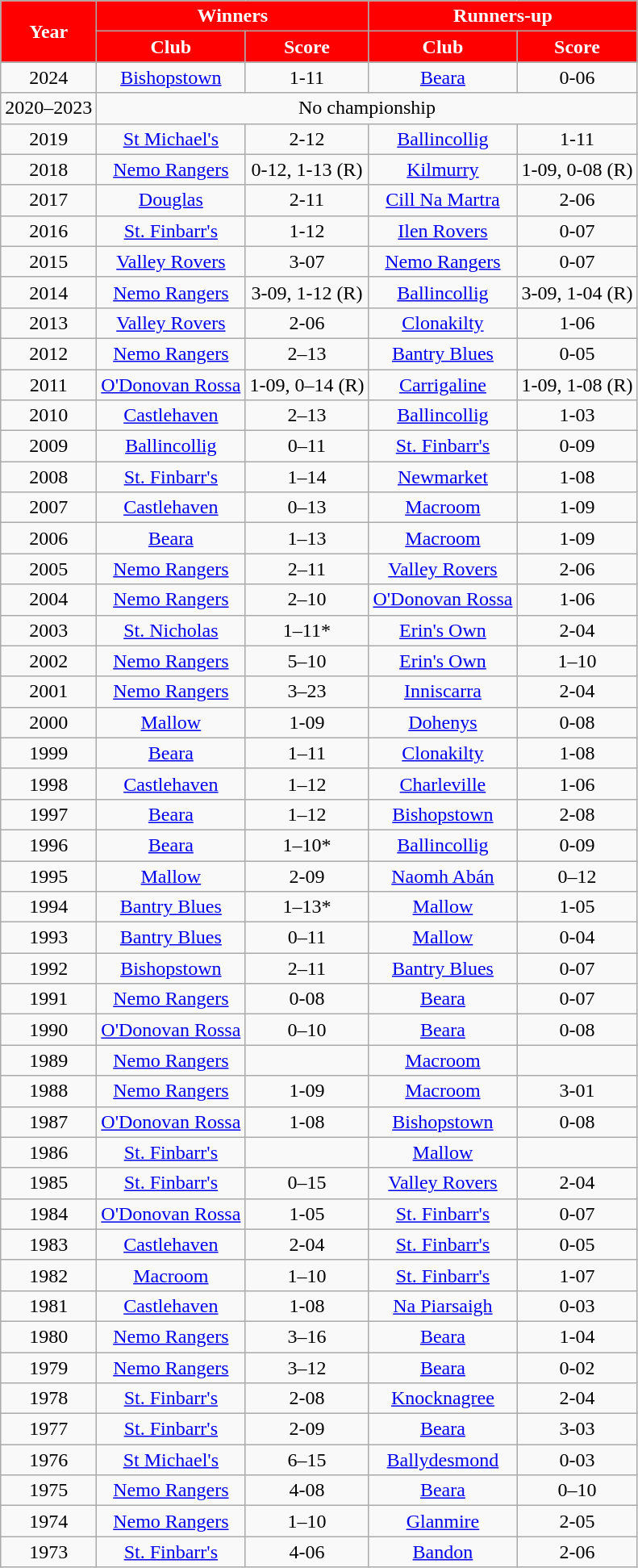<table class="wikitable sortable" style="text-align:center;">
<tr>
<th rowspan="2" style="background:red;color:white">Year</th>
<th colspan="2" style="background:red;color:white">Winners</th>
<th colspan="2" style="background:red;color:white">Runners-up</th>
</tr>
<tr>
<th style="background:red;color:white">Club</th>
<th style="background:red;color:white">Score</th>
<th style="background:red;color:white">Club</th>
<th style="background:red;color:white">Score</th>
</tr>
<tr>
<td>2024</td>
<td><a href='#'>Bishopstown</a></td>
<td>1-11</td>
<td><a href='#'>Beara</a></td>
<td>0-06</td>
</tr>
<tr>
<td>2020–2023</td>
<td colspan="4">No championship</td>
</tr>
<tr>
<td>2019</td>
<td><a href='#'>St Michael's</a></td>
<td>2-12</td>
<td><a href='#'>Ballincollig</a></td>
<td>1-11</td>
</tr>
<tr>
<td>2018</td>
<td><a href='#'>Nemo Rangers</a></td>
<td>0-12, 1-13 (R)</td>
<td><a href='#'>Kilmurry</a></td>
<td>1-09, 0-08 (R)</td>
</tr>
<tr>
<td>2017</td>
<td><a href='#'>Douglas</a></td>
<td>2-11</td>
<td><a href='#'>Cill Na Martra</a></td>
<td>2-06</td>
</tr>
<tr>
<td>2016</td>
<td><a href='#'>St. Finbarr's</a></td>
<td>1-12</td>
<td><a href='#'>Ilen Rovers</a></td>
<td>0-07</td>
</tr>
<tr>
<td>2015</td>
<td><a href='#'>Valley Rovers</a></td>
<td>3-07</td>
<td><a href='#'>Nemo Rangers</a></td>
<td>0-07</td>
</tr>
<tr>
<td>2014</td>
<td><a href='#'>Nemo Rangers</a></td>
<td>3-09, 1-12 (R)</td>
<td><a href='#'>Ballincollig</a></td>
<td>3-09, 1-04 (R)</td>
</tr>
<tr>
<td>2013</td>
<td><a href='#'>Valley Rovers</a></td>
<td>2-06</td>
<td><a href='#'>Clonakilty</a></td>
<td>1-06</td>
</tr>
<tr>
<td>2012</td>
<td><a href='#'>Nemo Rangers</a></td>
<td>2–13</td>
<td><a href='#'>Bantry Blues</a></td>
<td>0-05</td>
</tr>
<tr>
<td>2011</td>
<td><a href='#'>O'Donovan Rossa</a></td>
<td>1-09, 0–14 (R)</td>
<td><a href='#'>Carrigaline</a></td>
<td>1-09, 1-08 (R)</td>
</tr>
<tr>
<td>2010</td>
<td><a href='#'>Castlehaven</a></td>
<td>2–13</td>
<td><a href='#'>Ballincollig</a></td>
<td>1-03</td>
</tr>
<tr>
<td>2009</td>
<td><a href='#'>Ballincollig</a></td>
<td>0–11</td>
<td><a href='#'>St. Finbarr's</a></td>
<td>0-09</td>
</tr>
<tr>
<td>2008</td>
<td><a href='#'>St. Finbarr's</a></td>
<td>1–14</td>
<td><a href='#'>Newmarket</a></td>
<td>1-08</td>
</tr>
<tr>
<td>2007</td>
<td><a href='#'>Castlehaven</a></td>
<td>0–13</td>
<td><a href='#'>Macroom</a></td>
<td>1-09</td>
</tr>
<tr>
<td>2006</td>
<td><a href='#'>Beara</a></td>
<td>1–13</td>
<td><a href='#'>Macroom</a></td>
<td>1-09</td>
</tr>
<tr>
<td>2005</td>
<td><a href='#'>Nemo Rangers</a></td>
<td>2–11</td>
<td><a href='#'>Valley Rovers</a></td>
<td>2-06</td>
</tr>
<tr>
<td>2004</td>
<td><a href='#'>Nemo Rangers</a></td>
<td>2–10</td>
<td><a href='#'>O'Donovan Rossa</a></td>
<td>1-06</td>
</tr>
<tr>
<td>2003</td>
<td><a href='#'>St. Nicholas</a></td>
<td>1–11*</td>
<td><a href='#'>Erin's Own</a></td>
<td>2-04</td>
</tr>
<tr>
<td>2002</td>
<td><a href='#'>Nemo Rangers</a></td>
<td>5–10</td>
<td><a href='#'>Erin's Own</a></td>
<td>1–10</td>
</tr>
<tr>
<td>2001</td>
<td><a href='#'>Nemo Rangers</a></td>
<td>3–23</td>
<td><a href='#'>Inniscarra</a></td>
<td>2-04</td>
</tr>
<tr>
<td>2000</td>
<td><a href='#'>Mallow</a></td>
<td>1-09</td>
<td><a href='#'>Dohenys</a></td>
<td>0-08</td>
</tr>
<tr>
<td>1999</td>
<td><a href='#'>Beara</a></td>
<td>1–11</td>
<td><a href='#'>Clonakilty</a></td>
<td>1-08</td>
</tr>
<tr>
<td>1998</td>
<td><a href='#'>Castlehaven</a></td>
<td>1–12</td>
<td><a href='#'>Charleville</a></td>
<td>1-06</td>
</tr>
<tr>
<td>1997</td>
<td><a href='#'>Beara</a></td>
<td>1–12</td>
<td><a href='#'>Bishopstown</a></td>
<td>2-08</td>
</tr>
<tr>
<td>1996</td>
<td><a href='#'>Beara</a></td>
<td>1–10*</td>
<td><a href='#'>Ballincollig</a></td>
<td>0-09</td>
</tr>
<tr>
<td>1995</td>
<td><a href='#'>Mallow</a></td>
<td>2-09</td>
<td><a href='#'>Naomh Abán</a></td>
<td>0–12</td>
</tr>
<tr>
<td>1994</td>
<td><a href='#'>Bantry Blues</a></td>
<td>1–13*</td>
<td><a href='#'>Mallow</a></td>
<td>1-05</td>
</tr>
<tr>
<td>1993</td>
<td><a href='#'>Bantry Blues</a></td>
<td>0–11</td>
<td><a href='#'>Mallow</a></td>
<td>0-04</td>
</tr>
<tr>
<td>1992</td>
<td><a href='#'>Bishopstown</a></td>
<td>2–11</td>
<td><a href='#'>Bantry Blues</a></td>
<td>0-07</td>
</tr>
<tr>
<td>1991</td>
<td><a href='#'>Nemo Rangers</a></td>
<td>0-08</td>
<td><a href='#'>Beara</a></td>
<td>0-07</td>
</tr>
<tr>
<td>1990</td>
<td><a href='#'>O'Donovan Rossa</a></td>
<td>0–10</td>
<td><a href='#'>Beara</a></td>
<td>0-08</td>
</tr>
<tr>
<td>1989</td>
<td><a href='#'>Nemo Rangers</a></td>
<td></td>
<td><a href='#'>Macroom</a></td>
<td></td>
</tr>
<tr>
<td>1988</td>
<td><a href='#'>Nemo Rangers</a></td>
<td>1-09</td>
<td><a href='#'>Macroom</a></td>
<td>3-01</td>
</tr>
<tr>
<td>1987</td>
<td><a href='#'>O'Donovan Rossa</a></td>
<td>1-08</td>
<td><a href='#'>Bishopstown</a></td>
<td>0-08</td>
</tr>
<tr>
<td>1986</td>
<td><a href='#'>St. Finbarr's</a></td>
<td></td>
<td><a href='#'>Mallow</a></td>
<td></td>
</tr>
<tr>
<td>1985</td>
<td><a href='#'>St. Finbarr's</a></td>
<td>0–15</td>
<td><a href='#'>Valley Rovers</a></td>
<td>2-04</td>
</tr>
<tr>
<td>1984</td>
<td><a href='#'>O'Donovan Rossa</a></td>
<td>1-05</td>
<td><a href='#'>St. Finbarr's</a></td>
<td>0-07</td>
</tr>
<tr>
<td>1983</td>
<td><a href='#'>Castlehaven</a></td>
<td>2-04</td>
<td><a href='#'>St. Finbarr's</a></td>
<td>0-05</td>
</tr>
<tr>
<td>1982</td>
<td><a href='#'>Macroom</a></td>
<td>1–10</td>
<td><a href='#'>St. Finbarr's</a></td>
<td>1-07</td>
</tr>
<tr>
<td>1981</td>
<td><a href='#'>Castlehaven</a></td>
<td>1-08</td>
<td><a href='#'>Na Piarsaigh</a></td>
<td>0-03</td>
</tr>
<tr>
<td>1980</td>
<td><a href='#'>Nemo Rangers</a></td>
<td>3–16</td>
<td><a href='#'>Beara</a></td>
<td>1-04</td>
</tr>
<tr>
<td>1979</td>
<td><a href='#'>Nemo Rangers</a></td>
<td>3–12</td>
<td><a href='#'>Beara</a></td>
<td>0-02</td>
</tr>
<tr>
<td>1978</td>
<td><a href='#'>St. Finbarr's</a></td>
<td>2-08</td>
<td><a href='#'>Knocknagree</a></td>
<td>2-04</td>
</tr>
<tr>
<td>1977</td>
<td><a href='#'>St. Finbarr's</a></td>
<td>2-09</td>
<td><a href='#'>Beara</a></td>
<td>3-03</td>
</tr>
<tr>
<td>1976</td>
<td><a href='#'>St Michael's</a></td>
<td>6–15</td>
<td><a href='#'>Ballydesmond</a></td>
<td>0-03</td>
</tr>
<tr>
<td>1975</td>
<td><a href='#'>Nemo Rangers</a></td>
<td>4-08</td>
<td><a href='#'>Beara</a></td>
<td>0–10</td>
</tr>
<tr>
<td>1974</td>
<td><a href='#'>Nemo Rangers</a></td>
<td>1–10</td>
<td><a href='#'>Glanmire</a></td>
<td>2-05</td>
</tr>
<tr>
<td>1973</td>
<td><a href='#'>St. Finbarr's</a></td>
<td>4-06</td>
<td><a href='#'>Bandon</a></td>
<td>2-06</td>
</tr>
</table>
